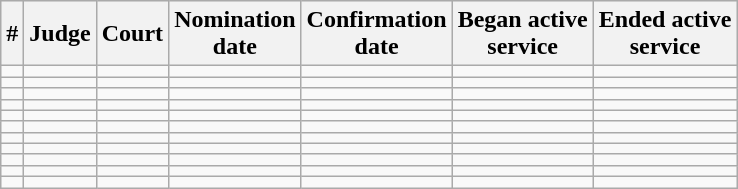<table class="sortable wikitable">
<tr bgcolor="#ececec">
<th>#</th>
<th>Judge</th>
<th>Court<br></th>
<th>Nomination<br>date</th>
<th>Confirmation<br>date</th>
<th>Began active<br>service</th>
<th>Ended active<br>service</th>
</tr>
<tr>
<td></td>
<td></td>
<td></td>
<td align="center"></td>
<td align="center"></td>
<td></td>
<td></td>
</tr>
<tr>
<td></td>
<td></td>
<td></td>
<td></td>
<td></td>
<td></td>
<td></td>
</tr>
<tr>
<td></td>
<td></td>
<td></td>
<td></td>
<td></td>
<td></td>
<td></td>
</tr>
<tr>
<td></td>
<td></td>
<td></td>
<td></td>
<td></td>
<td></td>
<td></td>
</tr>
<tr>
<td></td>
<td></td>
<td></td>
<td></td>
<td></td>
<td></td>
<td></td>
</tr>
<tr>
<td></td>
<td></td>
<td></td>
<td></td>
<td></td>
<td></td>
<td></td>
</tr>
<tr>
<td></td>
<td></td>
<td></td>
<td></td>
<td></td>
<td></td>
<td></td>
</tr>
<tr>
<td></td>
<td></td>
<td></td>
<td></td>
<td></td>
<td></td>
<td></td>
</tr>
<tr>
<td></td>
<td></td>
<td></td>
<td></td>
<td></td>
<td></td>
<td></td>
</tr>
<tr>
<td></td>
<td></td>
<td></td>
<td></td>
<td></td>
<td></td>
<td></td>
</tr>
<tr>
<td></td>
<td></td>
<td></td>
<td></td>
<td align="center"></td>
<td></td>
<td></td>
</tr>
</table>
